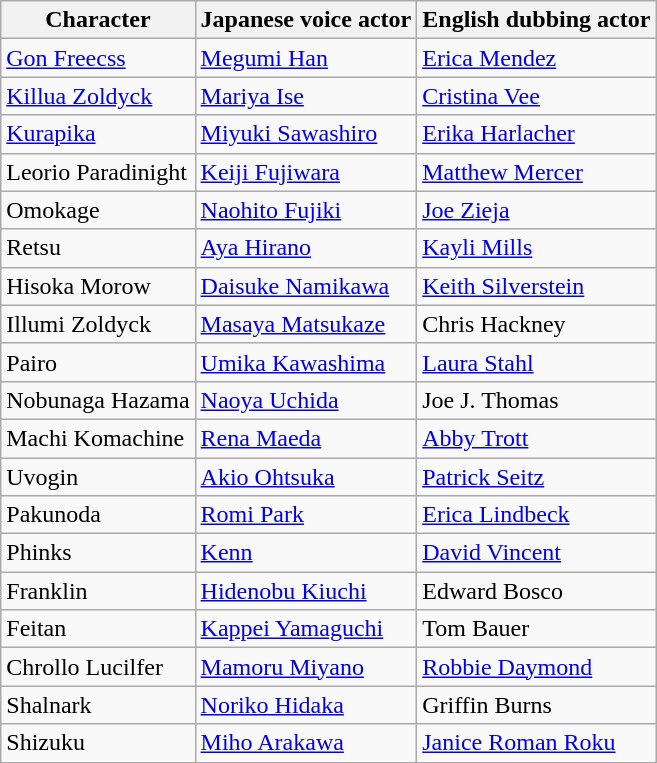<table class="wikitable">
<tr>
<th>Character</th>
<th>Japanese voice actor</th>
<th>English dubbing actor</th>
</tr>
<tr>
<td><a href='#'>Gon Freecss</a></td>
<td><a href='#'>Megumi Han</a></td>
<td><a href='#'>Erica Mendez</a></td>
</tr>
<tr>
<td><a href='#'>Killua Zoldyck</a></td>
<td><a href='#'>Mariya Ise</a></td>
<td><a href='#'>Cristina Vee</a></td>
</tr>
<tr>
<td><a href='#'>Kurapika</a></td>
<td><a href='#'>Miyuki Sawashiro</a></td>
<td><a href='#'>Erika Harlacher</a></td>
</tr>
<tr>
<td>Leorio Paradinight</td>
<td><a href='#'>Keiji Fujiwara</a></td>
<td><a href='#'>Matthew Mercer</a></td>
</tr>
<tr>
<td>Omokage</td>
<td><a href='#'>Naohito Fujiki</a></td>
<td><a href='#'>Joe Zieja</a></td>
</tr>
<tr>
<td>Retsu</td>
<td><a href='#'>Aya Hirano</a></td>
<td><a href='#'>Kayli Mills</a></td>
</tr>
<tr>
<td>Hisoka Morow</td>
<td><a href='#'>Daisuke Namikawa</a></td>
<td><a href='#'>Keith Silverstein</a></td>
</tr>
<tr>
<td>Illumi Zoldyck</td>
<td><a href='#'>Masaya Matsukaze</a></td>
<td>Chris Hackney</td>
</tr>
<tr>
<td>Pairo</td>
<td><a href='#'>Umika Kawashima</a></td>
<td><a href='#'>Laura Stahl</a></td>
</tr>
<tr>
<td>Nobunaga Hazama</td>
<td><a href='#'>Naoya Uchida</a></td>
<td>Joe J. Thomas</td>
</tr>
<tr>
<td>Machi Komachine</td>
<td><a href='#'>Rena Maeda</a></td>
<td><a href='#'>Abby Trott</a></td>
</tr>
<tr>
<td>Uvogin</td>
<td><a href='#'>Akio Ohtsuka</a></td>
<td><a href='#'>Patrick Seitz</a></td>
</tr>
<tr>
<td>Pakunoda</td>
<td><a href='#'>Romi Park</a></td>
<td><a href='#'>Erica Lindbeck</a></td>
</tr>
<tr>
<td>Phinks</td>
<td><a href='#'>Kenn</a></td>
<td><a href='#'>David Vincent</a></td>
</tr>
<tr>
<td>Franklin</td>
<td><a href='#'>Hidenobu Kiuchi</a></td>
<td>Edward Bosco</td>
</tr>
<tr>
<td>Feitan</td>
<td><a href='#'>Kappei Yamaguchi</a></td>
<td>Tom Bauer</td>
</tr>
<tr>
<td>Chrollo Lucilfer</td>
<td><a href='#'>Mamoru Miyano</a></td>
<td><a href='#'>Robbie Daymond</a></td>
</tr>
<tr>
<td>Shalnark</td>
<td><a href='#'>Noriko Hidaka</a></td>
<td>Griffin Burns</td>
</tr>
<tr>
<td>Shizuku</td>
<td><a href='#'>Miho Arakawa</a></td>
<td><a href='#'>Janice Roman Roku</a></td>
</tr>
<tr>
</tr>
</table>
